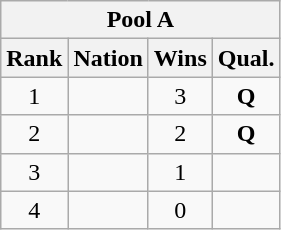<table class="wikitable" style="text-align:center">
<tr>
<th colspan=4 align=center><strong>Pool A</strong></th>
</tr>
<tr>
<th>Rank</th>
<th>Nation</th>
<th>Wins</th>
<th>Qual.</th>
</tr>
<tr>
<td>1</td>
<td align=left></td>
<td>3</td>
<td><strong>Q</strong></td>
</tr>
<tr>
<td>2</td>
<td align=left></td>
<td>2</td>
<td><strong>Q</strong></td>
</tr>
<tr>
<td>3</td>
<td align=left></td>
<td>1</td>
<td></td>
</tr>
<tr>
<td>4</td>
<td align=left></td>
<td>0</td>
<td></td>
</tr>
</table>
